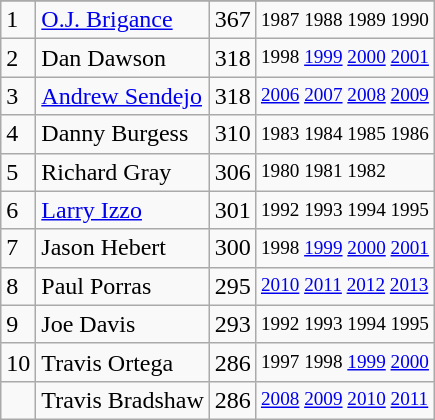<table class="wikitable">
<tr>
</tr>
<tr>
<td>1</td>
<td><a href='#'>O.J. Brigance</a></td>
<td>367</td>
<td style="font-size:80%;">1987 1988 1989 1990</td>
</tr>
<tr>
<td>2</td>
<td>Dan Dawson</td>
<td>318</td>
<td style="font-size:80%;">1998 <a href='#'>1999</a> <a href='#'>2000</a> <a href='#'>2001</a></td>
</tr>
<tr>
<td>3</td>
<td><a href='#'>Andrew Sendejo</a></td>
<td>318</td>
<td style="font-size:80%;"><a href='#'>2006</a> <a href='#'>2007</a> <a href='#'>2008</a> <a href='#'>2009</a></td>
</tr>
<tr>
<td>4</td>
<td>Danny Burgess</td>
<td>310</td>
<td style="font-size:80%;">1983 1984 1985 1986</td>
</tr>
<tr>
<td>5</td>
<td>Richard Gray</td>
<td>306</td>
<td style="font-size:80%;">1980 1981 1982</td>
</tr>
<tr>
<td>6</td>
<td><a href='#'>Larry Izzo</a></td>
<td>301</td>
<td style="font-size:80%;">1992 1993 1994 1995</td>
</tr>
<tr>
<td>7</td>
<td>Jason Hebert</td>
<td>300</td>
<td style="font-size:80%;">1998 <a href='#'>1999</a> <a href='#'>2000</a> <a href='#'>2001</a></td>
</tr>
<tr>
<td>8</td>
<td>Paul Porras</td>
<td>295</td>
<td style="font-size:80%;"><a href='#'>2010</a> <a href='#'>2011</a> <a href='#'>2012</a> <a href='#'>2013</a></td>
</tr>
<tr>
<td>9</td>
<td>Joe Davis</td>
<td>293</td>
<td style="font-size:80%;">1992 1993 1994 1995</td>
</tr>
<tr>
<td>10</td>
<td>Travis Ortega</td>
<td>286</td>
<td style="font-size:80%;">1997 1998 <a href='#'>1999</a> <a href='#'>2000</a></td>
</tr>
<tr>
<td></td>
<td>Travis Bradshaw</td>
<td>286</td>
<td style="font-size:80%;"><a href='#'>2008</a> <a href='#'>2009</a> <a href='#'>2010</a> <a href='#'>2011</a></td>
</tr>
</table>
